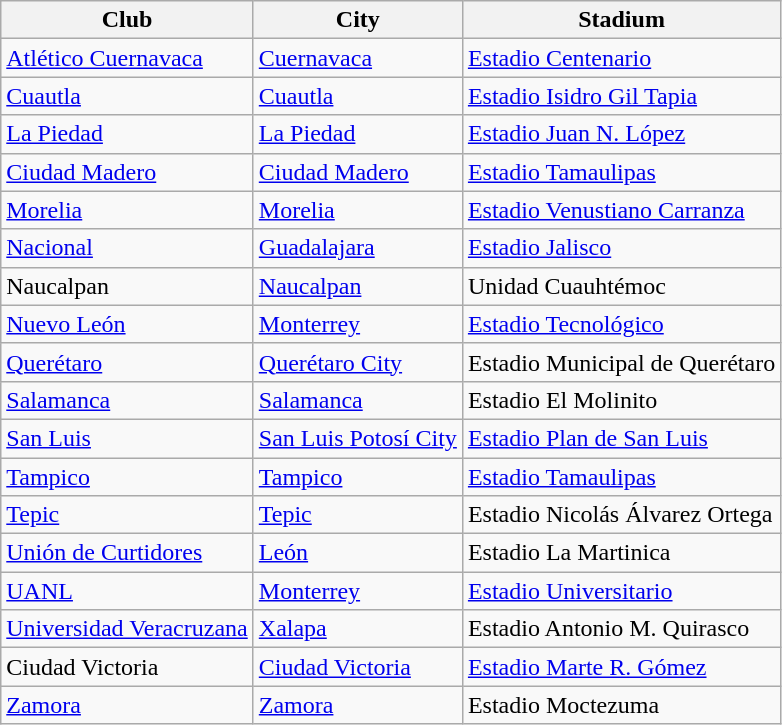<table class="wikitable sortable">
<tr>
<th>Club</th>
<th>City</th>
<th>Stadium</th>
</tr>
<tr>
<td><a href='#'>Atlético Cuernavaca</a></td>
<td><a href='#'>Cuernavaca</a></td>
<td><a href='#'>Estadio Centenario</a></td>
</tr>
<tr>
<td><a href='#'>Cuautla</a></td>
<td><a href='#'>Cuautla</a></td>
<td><a href='#'>Estadio Isidro Gil Tapia</a></td>
</tr>
<tr>
<td><a href='#'>La Piedad</a></td>
<td><a href='#'>La Piedad</a></td>
<td><a href='#'>Estadio Juan N. López</a></td>
</tr>
<tr>
<td><a href='#'>Ciudad Madero</a></td>
<td><a href='#'>Ciudad Madero</a></td>
<td><a href='#'>Estadio Tamaulipas</a></td>
</tr>
<tr>
<td><a href='#'>Morelia</a></td>
<td><a href='#'>Morelia</a></td>
<td><a href='#'>Estadio Venustiano Carranza</a></td>
</tr>
<tr>
<td><a href='#'>Nacional</a></td>
<td><a href='#'>Guadalajara</a></td>
<td><a href='#'>Estadio Jalisco</a></td>
</tr>
<tr>
<td>Naucalpan</td>
<td><a href='#'>Naucalpan</a></td>
<td>Unidad Cuauhtémoc</td>
</tr>
<tr>
<td><a href='#'>Nuevo León</a></td>
<td><a href='#'>Monterrey</a></td>
<td><a href='#'>Estadio Tecnológico</a></td>
</tr>
<tr>
<td><a href='#'>Querétaro</a></td>
<td><a href='#'>Querétaro City</a></td>
<td>Estadio Municipal de Querétaro</td>
</tr>
<tr>
<td><a href='#'>Salamanca</a></td>
<td><a href='#'>Salamanca</a></td>
<td>Estadio El Molinito</td>
</tr>
<tr>
<td><a href='#'>San Luis</a></td>
<td><a href='#'>San Luis Potosí City</a></td>
<td><a href='#'>Estadio Plan de San Luis</a></td>
</tr>
<tr>
<td><a href='#'>Tampico</a></td>
<td><a href='#'>Tampico</a></td>
<td><a href='#'>Estadio Tamaulipas</a></td>
</tr>
<tr>
<td><a href='#'>Tepic</a></td>
<td><a href='#'>Tepic</a></td>
<td>Estadio Nicolás Álvarez Ortega</td>
</tr>
<tr>
<td><a href='#'>Unión de Curtidores</a></td>
<td><a href='#'>León</a></td>
<td>Estadio La Martinica</td>
</tr>
<tr>
<td><a href='#'>UANL</a></td>
<td><a href='#'>Monterrey</a></td>
<td><a href='#'>Estadio Universitario</a></td>
</tr>
<tr>
<td><a href='#'>Universidad Veracruzana</a></td>
<td><a href='#'>Xalapa</a></td>
<td>Estadio Antonio M. Quirasco</td>
</tr>
<tr>
<td>Ciudad Victoria</td>
<td><a href='#'>Ciudad Victoria</a></td>
<td><a href='#'>Estadio Marte R. Gómez</a></td>
</tr>
<tr>
<td><a href='#'>Zamora</a></td>
<td><a href='#'>Zamora</a></td>
<td>Estadio Moctezuma</td>
</tr>
</table>
